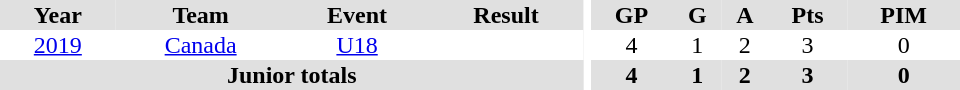<table border="0" cellpadding="1" cellspacing="0" ID="Table3" style="text-align:center; width:40em">
<tr ALIGN="center" bgcolor="#e0e0e0">
<th>Year</th>
<th>Team</th>
<th>Event</th>
<th>Result</th>
<th rowspan="99" bgcolor="#ffffff"></th>
<th>GP</th>
<th>G</th>
<th>A</th>
<th>Pts</th>
<th>PIM</th>
</tr>
<tr>
<td><a href='#'>2019</a></td>
<td><a href='#'>Canada</a></td>
<td><a href='#'>U18</a></td>
<td></td>
<td>4</td>
<td>1</td>
<td>2</td>
<td>3</td>
<td>0</td>
</tr>
<tr bgcolor="#e0e0e0">
<th colspan="4">Junior totals</th>
<th>4</th>
<th>1</th>
<th>2</th>
<th>3</th>
<th>0</th>
</tr>
</table>
